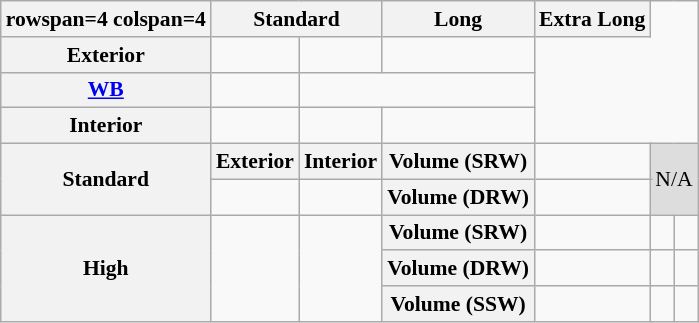<table class="wikitable" style="font-size:90%;text-align:center;">
<tr>
<th>rowspan=4 colspan=4 </th>
<th colspan=2>Standard</th>
<th>Long</th>
<th>Extra Long</th>
</tr>
<tr>
<th>Exterior</th>
<td></td>
<td></td>
<td></td>
</tr>
<tr>
<th><a href='#'>WB</a></th>
<td></td>
<td colspan=2></td>
</tr>
<tr>
<th>Interior</th>
<td></td>
<td></td>
<td></td>
</tr>
<tr>
<th rowspan=3>Standard</th>
<th>Exterior</th>
<th>Interior</th>
<th rowspan=2>Volume (SRW)</th>
<td colspan=2 rowspan=2></td>
<td colspan=3 rowspan=3 style="background:#ddd;">N/A</td>
</tr>
<tr>
<td rowspan=2></td>
<td rowspan=2></td>
</tr>
<tr>
<th>Volume (DRW)</th>
<td colspan=2></td>
</tr>
<tr>
<th rowspan=3>High</th>
<td rowspan=3></td>
<td rowspan=3></td>
<th>Volume (SRW)</th>
<td colspan=2></td>
<td></td>
<td></td>
</tr>
<tr>
<th>Volume (DRW)</th>
<td colspan=2></td>
<td></td>
<td></td>
</tr>
<tr>
<th>Volume (SSW)</th>
<td colspan=2></td>
<td></td>
<td></td>
</tr>
</table>
